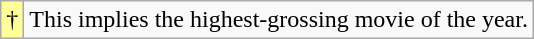<table class="wikitable">
<tr>
<td style="background-color:#FFFF99"align="center">†</td>
<td>This implies the highest-grossing movie of the year.</td>
</tr>
</table>
